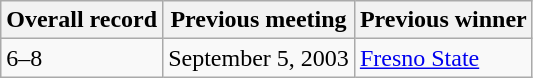<table class="wikitable">
<tr>
<th>Overall record</th>
<th>Previous meeting</th>
<th>Previous winner</th>
</tr>
<tr –>
<td>6–8</td>
<td>September 5, 2003</td>
<td><a href='#'>Fresno State</a></td>
</tr>
</table>
